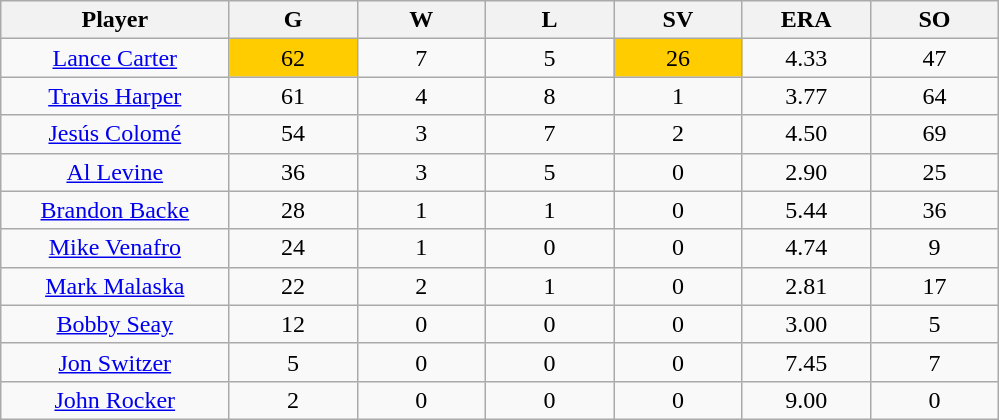<table class="wikitable sortable">
<tr>
<th bgcolor="#DDDDFF" width="16%">Player</th>
<th bgcolor="#DDDDFF" width="9%">G</th>
<th bgcolor="#DDDDFF" width="9%">W</th>
<th bgcolor="#DDDDFF" width="9%">L</th>
<th bgcolor="#DDDDFF" width="9%">SV</th>
<th bgcolor="#DDDDFF" width="9%">ERA</th>
<th bgcolor="#DDDDFF" width="9%">SO</th>
</tr>
<tr align="center">
<td><a href='#'>Lance Carter</a></td>
<td bgcolor="#FFCC00">62</td>
<td>7</td>
<td>5</td>
<td bgcolor="#FFCC00">26</td>
<td>4.33</td>
<td>47</td>
</tr>
<tr align=center>
<td><a href='#'>Travis Harper</a></td>
<td>61</td>
<td>4</td>
<td>8</td>
<td>1</td>
<td>3.77</td>
<td>64</td>
</tr>
<tr align=center>
<td><a href='#'>Jesús Colomé</a></td>
<td>54</td>
<td>3</td>
<td>7</td>
<td>2</td>
<td>4.50</td>
<td>69</td>
</tr>
<tr align=center>
<td><a href='#'>Al Levine</a></td>
<td>36</td>
<td>3</td>
<td>5</td>
<td>0</td>
<td>2.90</td>
<td>25</td>
</tr>
<tr align=center>
<td><a href='#'>Brandon Backe</a></td>
<td>28</td>
<td>1</td>
<td>1</td>
<td>0</td>
<td>5.44</td>
<td>36</td>
</tr>
<tr align=center>
<td><a href='#'>Mike Venafro</a></td>
<td>24</td>
<td>1</td>
<td>0</td>
<td>0</td>
<td>4.74</td>
<td>9</td>
</tr>
<tr align=center>
<td><a href='#'>Mark Malaska</a></td>
<td>22</td>
<td>2</td>
<td>1</td>
<td>0</td>
<td>2.81</td>
<td>17</td>
</tr>
<tr align=center>
<td><a href='#'>Bobby Seay</a></td>
<td>12</td>
<td>0</td>
<td>0</td>
<td>0</td>
<td>3.00</td>
<td>5</td>
</tr>
<tr align=center>
<td><a href='#'>Jon Switzer</a></td>
<td>5</td>
<td>0</td>
<td>0</td>
<td>0</td>
<td>7.45</td>
<td>7</td>
</tr>
<tr align=center>
<td><a href='#'>John Rocker</a></td>
<td>2</td>
<td>0</td>
<td>0</td>
<td>0</td>
<td>9.00</td>
<td>0</td>
</tr>
</table>
